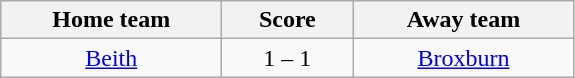<table class="wikitable" style="text-align: center">
<tr>
<th width=140>Home team</th>
<th width=80>Score</th>
<th width=140>Away team</th>
</tr>
<tr>
<td><a href='#'>Beith</a></td>
<td>1 – 1 </td>
<td><a href='#'>Broxburn</a></td>
</tr>
</table>
